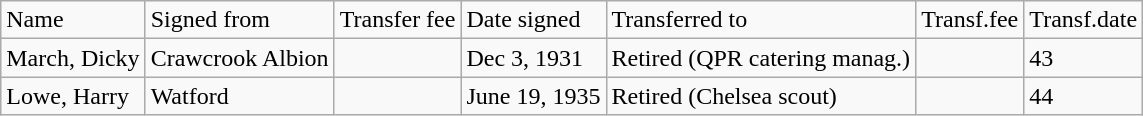<table class="wikitable">
<tr>
<td>Name</td>
<td>Signed from</td>
<td>Transfer fee</td>
<td>Date signed</td>
<td>Transferred to</td>
<td>Transf.fee</td>
<td>Transf.date</td>
</tr>
<tr>
<td>March, Dicky</td>
<td>Crawcrook Albion</td>
<td></td>
<td>Dec 3, 1931</td>
<td>Retired (QPR catering manag.)</td>
<td></td>
<td>43</td>
</tr>
<tr>
<td>Lowe, Harry</td>
<td>Watford</td>
<td></td>
<td>June 19, 1935</td>
<td>Retired (Chelsea scout)</td>
<td></td>
<td>44</td>
</tr>
</table>
